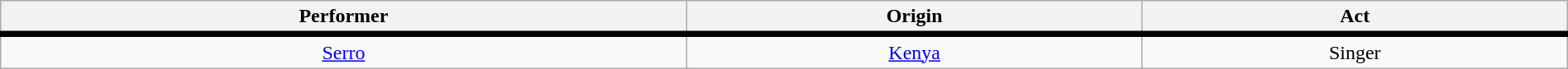<table class="wikitable" style="text-align:center; width:100%;"|>
<tr>
<th scope="col">Performer</th>
<th scope="col">Origin</th>
<th scope="col">Act</th>
</tr>
<tr style="border-top:5px solid black">
<td scope="row"><a href='#'>Serro</a></td>
<td><a href='#'>Kenya</a></td>
<td>Singer</td>
</tr>
</table>
